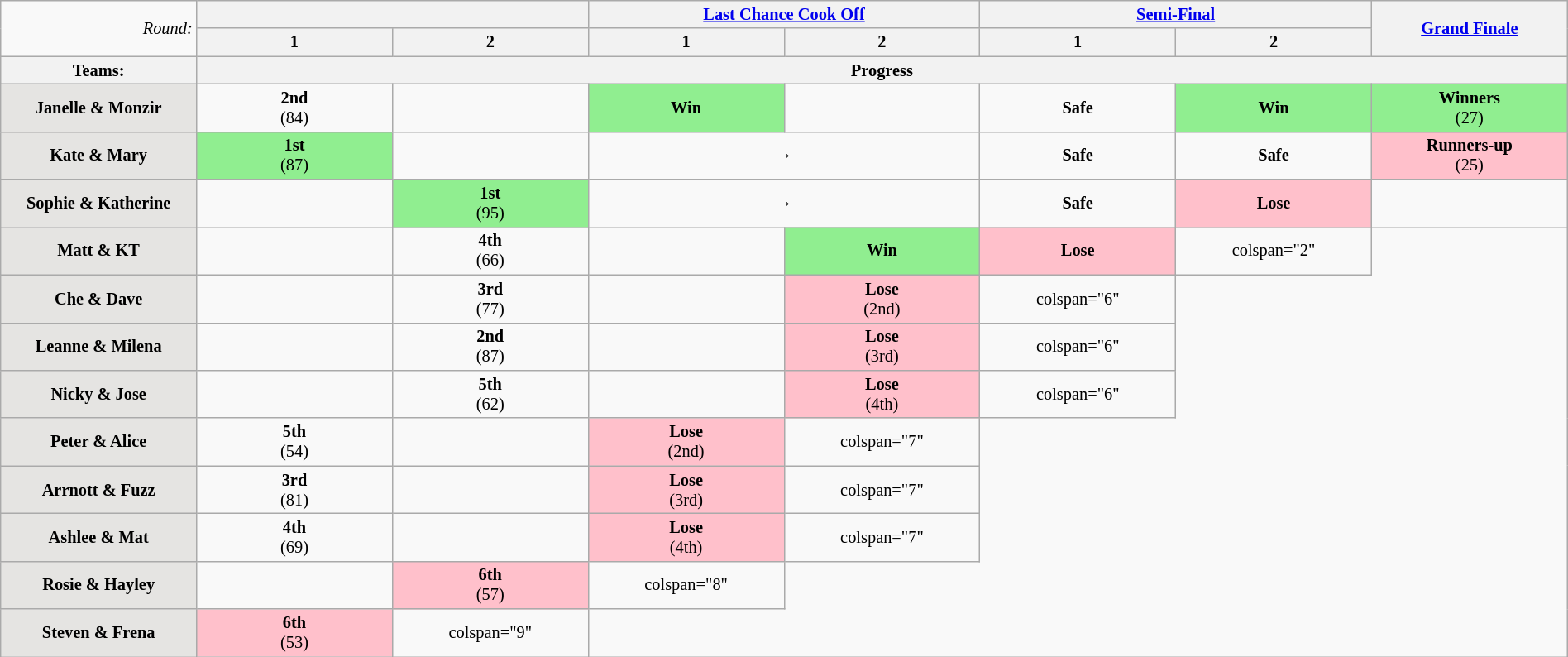<table class="wikitable" style="width:100%; text-align:center; font-size: 85%; line-height:16px;">
<tr>
<td style="width:10%; text-align:right;" rowspan="2"><em>Round:</em></td>
<th colspan="2" style="width:20%;"><a href='#'></a></th>
<th colspan="2" style="width:20%;"><a href='#'>Last Chance Cook Off</a></th>
<th colspan="2" style="width:10%;"><a href='#'>Semi-Final</a></th>
<th rowspan="2" style="width:10%;"><a href='#'>Grand Finale</a></th>
</tr>
<tr>
<th style="width:10%;">1</th>
<th style="width:10%;">2</th>
<th style="width:10%;">1</th>
<th style="width:10%;">2</th>
<th style="width:10%;">1</th>
<th style="width:10%;">2</th>
</tr>
<tr>
<th>Teams:</th>
<th colspan="9">Progress</th>
</tr>
<tr>
<th style="background:#E5E4E2">Janelle & Monzir</th>
<td><strong>2nd</strong><br>(84)</td>
<td></td>
<td bgcolor=lightgreen><strong>Win</strong></td>
<td></td>
<td><strong>Safe</strong></td>
<td bgcolor=lightgreen><strong>Win</strong></td>
<td bgcolor=lightgreen><strong>Winners</strong> <br> (27)</td>
</tr>
<tr>
<th style="background:#E5E4E2">Kate & Mary</th>
<td bgcolor=lightgreen><strong>1st</strong> <br> (87)</td>
<td></td>
<td colspan="2">→</td>
<td><strong>Safe</strong></td>
<td><strong>Safe</strong></td>
<td style="text-align:center; background:pink;"><strong>Runners-up</strong><br>(25)</td>
</tr>
<tr>
<th style="background:#E5E4E2">Sophie & Katherine</th>
<td></td>
<td bgcolor=lightgreen><strong>1st</strong> <br> (95)</td>
<td colspan="2">→</td>
<td><strong>Safe</strong></td>
<td style="text-align:center; background:pink;"><strong>Lose</strong></td>
<td></td>
</tr>
<tr>
<th style="background:#E5E4E2">Matt & KT</th>
<td></td>
<td><strong>4th</strong><br>(66)</td>
<td></td>
<td bgcolor=lightgreen><strong>Win</strong></td>
<td style="text-align:center; background:pink;"><strong>Lose</strong></td>
<td>colspan="2" </td>
</tr>
<tr>
<th style="background:#E5E4E2">Che & Dave</th>
<td></td>
<td><strong>3rd</strong><br>(77)</td>
<td></td>
<td style="text-align:center; background:pink;"><strong>Lose</strong><br>(2nd)</td>
<td>colspan="6" </td>
</tr>
<tr>
<th style="background:#E5E4E2">Leanne & Milena</th>
<td></td>
<td><strong>2nd</strong><br>(87)</td>
<td></td>
<td style="text-align:center; background:pink;"><strong>Lose</strong><br>(3rd)</td>
<td>colspan="6" </td>
</tr>
<tr>
<th style="background:#E5E4E2">Nicky & Jose</th>
<td></td>
<td><strong>5th</strong><br>(62)</td>
<td></td>
<td style="text-align:center; background:pink;"><strong>Lose</strong><br>(4th)</td>
<td>colspan="6" </td>
</tr>
<tr>
<th style="background:#E5E4E2">Peter & Alice</th>
<td><strong>5th</strong><br>(54)</td>
<td></td>
<td style="text-align:center; background:pink;"><strong>Lose</strong><br>(2nd)</td>
<td>colspan="7" </td>
</tr>
<tr>
<th style="background:#E5E4E2">Arrnott & Fuzz</th>
<td><strong>3rd</strong><br>(81)</td>
<td></td>
<td style="text-align:center; background:pink;"><strong>Lose</strong><br>(3rd)</td>
<td>colspan="7" </td>
</tr>
<tr>
<th style="background:#E5E4E2">Ashlee & Mat</th>
<td><strong>4th</strong><br>(69)</td>
<td></td>
<td style="text-align:center; background:pink;"><strong>Lose</strong><br>(4th)</td>
<td>colspan="7" </td>
</tr>
<tr>
<th style="background:#E5E4E2">Rosie & Hayley</th>
<td></td>
<td style="text-align:center; background:pink;"><strong>6th</strong><br>(57)</td>
<td>colspan="8" </td>
</tr>
<tr>
<th style="background:#E5E4E2">Steven & Frena</th>
<td style="text-align:center; background:pink;"><strong>6th</strong><br>(53)</td>
<td>colspan="9" </td>
</tr>
</table>
